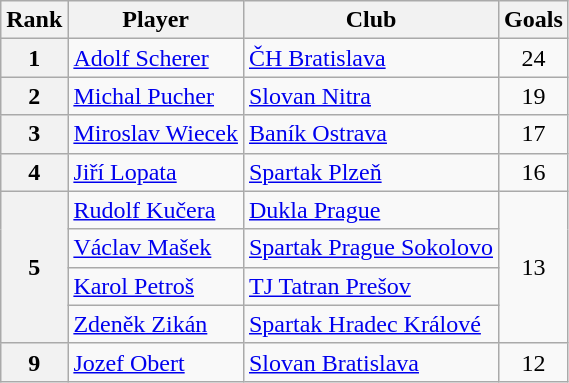<table class="wikitable" style="text-align:center">
<tr>
<th>Rank</th>
<th>Player</th>
<th>Club</th>
<th>Goals</th>
</tr>
<tr>
<th>1</th>
<td align="left"> <a href='#'>Adolf Scherer</a></td>
<td align="left"><a href='#'>ČH Bratislava</a></td>
<td>24</td>
</tr>
<tr>
<th>2</th>
<td align="left"> <a href='#'>Michal Pucher</a></td>
<td align="left"><a href='#'>Slovan Nitra</a></td>
<td>19</td>
</tr>
<tr>
<th>3</th>
<td align="left"> <a href='#'>Miroslav Wiecek</a></td>
<td align="left"><a href='#'>Baník Ostrava</a></td>
<td>17</td>
</tr>
<tr>
<th>4</th>
<td align="left"> <a href='#'>Jiří Lopata</a></td>
<td align="left"><a href='#'>Spartak Plzeň</a></td>
<td>16</td>
</tr>
<tr>
<th rowspan="4">5</th>
<td align="left"> <a href='#'>Rudolf Kučera</a></td>
<td align="left"><a href='#'>Dukla Prague</a></td>
<td rowspan="4">13</td>
</tr>
<tr>
<td align="left"> <a href='#'>Václav Mašek</a></td>
<td align="left"><a href='#'>Spartak Prague Sokolovo</a></td>
</tr>
<tr>
<td align="left"> <a href='#'>Karol Petroš</a></td>
<td align="left"><a href='#'>TJ Tatran Prešov</a></td>
</tr>
<tr>
<td align="left"> <a href='#'>Zdeněk Zikán</a></td>
<td align="left"><a href='#'>Spartak Hradec Králové</a></td>
</tr>
<tr>
<th>9</th>
<td align="left"> <a href='#'>Jozef Obert</a></td>
<td align="left"><a href='#'>Slovan Bratislava</a></td>
<td>12</td>
</tr>
</table>
